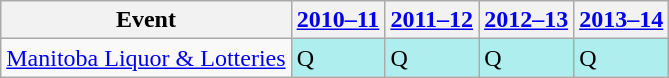<table class="wikitable">
<tr>
<th>Event</th>
<th><a href='#'>2010–11</a></th>
<th><a href='#'>2011–12</a></th>
<th><a href='#'>2012–13</a></th>
<th><a href='#'>2013–14</a></th>
</tr>
<tr>
<td><a href='#'>Manitoba Liquor & Lotteries</a></td>
<td style="background:#afeeee;">Q</td>
<td style="background:#afeeee;">Q</td>
<td style="background:#afeeee;">Q</td>
<td style="background:#afeeee;">Q</td>
</tr>
</table>
